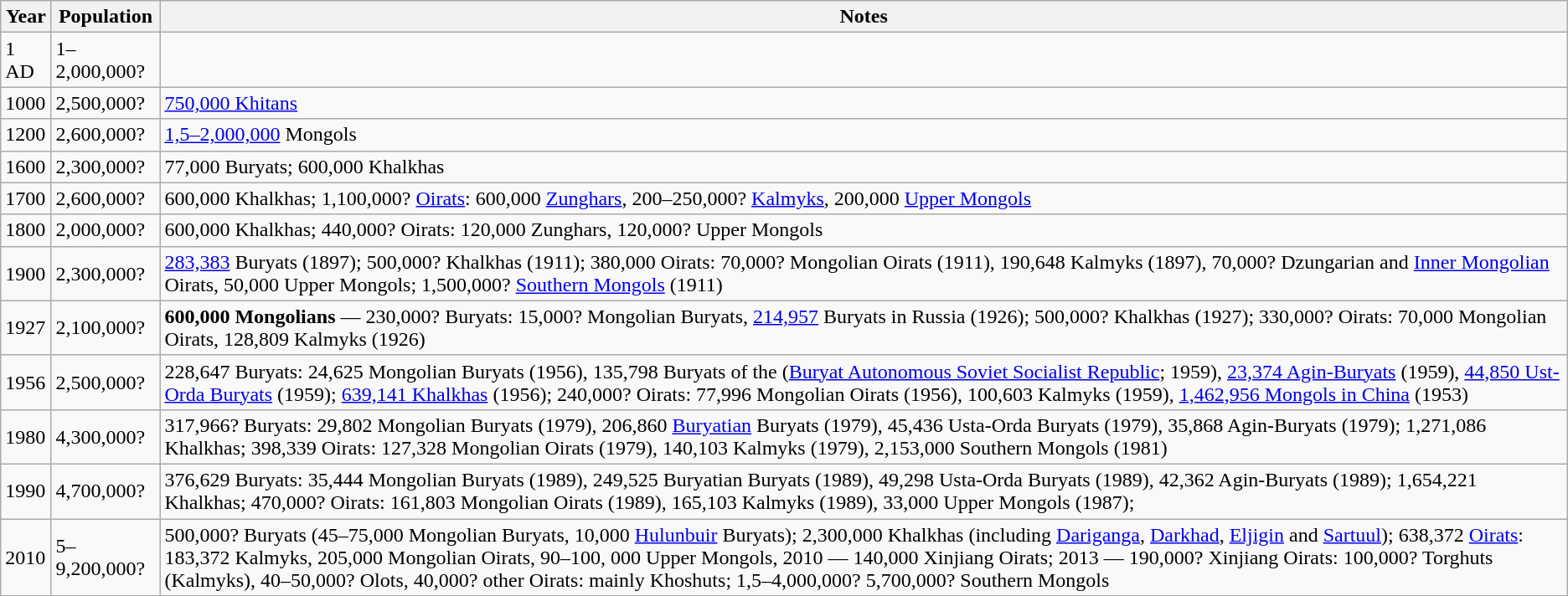<table class="wikitable">
<tr>
<th>Year</th>
<th>Population</th>
<th>Notes</th>
</tr>
<tr>
<td>1 AD</td>
<td>1–2,000,000?</td>
<td></td>
</tr>
<tr>
<td>1000</td>
<td>2,500,000?</td>
<td><a href='#'>750,000 Khitans</a></td>
</tr>
<tr>
<td>1200</td>
<td>2,600,000?</td>
<td><a href='#'>1,5–2,000,000</a> Mongols</td>
</tr>
<tr>
<td>1600</td>
<td>2,300,000?</td>
<td>77,000 Buryats; 600,000 Khalkhas</td>
</tr>
<tr>
<td>1700</td>
<td>2,600,000?</td>
<td>600,000 Khalkhas; 1,100,000? <a href='#'>Oirats</a>: 600,000 <a href='#'>Zunghars</a>, 200–250,000? <a href='#'>Kalmyks</a>, 200,000 <a href='#'>Upper Mongols</a></td>
</tr>
<tr>
<td>1800</td>
<td>2,000,000?</td>
<td>600,000 Khalkhas; 440,000? Oirats: 120,000 Zunghars, 120,000? Upper Mongols</td>
</tr>
<tr>
<td>1900</td>
<td>2,300,000?</td>
<td><a href='#'>283,383</a> Buryats (1897); 500,000? Khalkhas (1911); 380,000 Oirats: 70,000? Mongolian Oirats (1911), 190,648 Kalmyks (1897), 70,000? Dzungarian and <a href='#'>Inner Mongolian</a> Oirats, 50,000 Upper Mongols; 1,500,000? <a href='#'>Southern Mongols</a> (1911)</td>
</tr>
<tr>
<td>1927</td>
<td>2,100,000?</td>
<td><strong>600,000 Mongolians</strong> — 230,000? Buryats: 15,000? Mongolian Buryats, <a href='#'>214,957</a> Buryats in Russia (1926); 500,000? Khalkhas (1927); 330,000? Oirats: 70,000 Mongolian Oirats, 128,809 Kalmyks (1926)</td>
</tr>
<tr>
<td>1956</td>
<td>2,500,000?</td>
<td>228,647 Buryats: 24,625 Mongolian Buryats (1956), 135,798 Buryats of the (<a href='#'>Buryat Autonomous Soviet Socialist Republic</a>; 1959), <a href='#'>23,374 Agin-Buryats</a> (1959), <a href='#'>44,850 Ust-Orda Buryats</a> (1959); <a href='#'>639,141 Khalkhas</a> (1956); 240,000? Oirats: 77,996 Mongolian Oirats (1956), 100,603 Kalmyks (1959), <a href='#'>1,462,956 Mongols in China</a> (1953)</td>
</tr>
<tr>
<td>1980</td>
<td>4,300,000?</td>
<td>317,966? Buryats: 29,802 Mongolian Buryats (1979), 206,860 <a href='#'>Buryatian</a> Buryats (1979), 45,436 Usta-Orda Buryats (1979), 35,868 Agin-Buryats (1979); 1,271,086 Khalkhas; 398,339 Oirats: 127,328 Mongolian Oirats (1979), 140,103 Kalmyks (1979), 2,153,000 Southern Mongols (1981)</td>
</tr>
<tr>
<td>1990</td>
<td>4,700,000?</td>
<td>376,629 Buryats: 35,444 Mongolian Buryats (1989), 249,525 Buryatian Buryats (1989), 49,298 Usta-Orda Buryats (1989), 42,362 Agin-Buryats (1989); 1,654,221 Khalkhas; 470,000? Oirats: 161,803 Mongolian Oirats (1989), 165,103 Kalmyks (1989), 33,000 Upper Mongols (1987);</td>
</tr>
<tr>
<td>2010</td>
<td>5–9,200,000?</td>
<td>500,000? Buryats (45–75,000 Mongolian Buryats, 10,000 <a href='#'>Hulunbuir</a> Buryats); 2,300,000 Khalkhas (including <a href='#'>Dariganga</a>, <a href='#'>Darkhad</a>, <a href='#'>Eljigin</a> and <a href='#'>Sartuul</a>); 638,372 <a href='#'>Oirats</a>: 183,372 Kalmyks, 205,000 Mongolian Oirats, 90–100, 000 Upper Mongols, 2010 — 140,000 Xinjiang Oirats; 2013 — 190,000? Xinjiang Oirats: 100,000? Torghuts (Kalmyks), 40–50,000? Olots, 40,000? other Oirats: mainly Khoshuts; 1,5–4,000,000? 5,700,000? Southern Mongols</td>
</tr>
</table>
